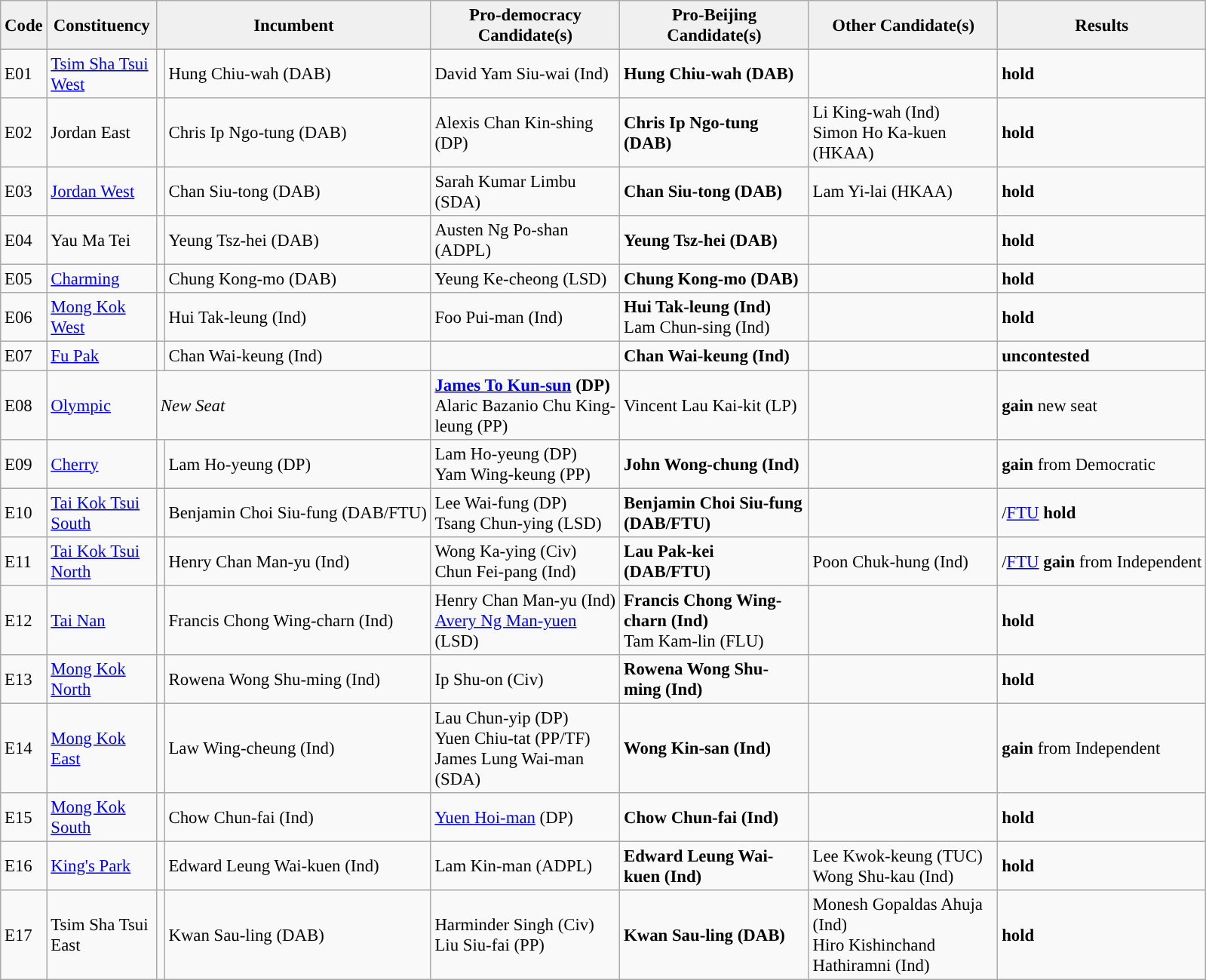<table class="wikitable" style="font-size: 95%;">
<tr>
<th align="center" style="background:#f0f0f0;" width="20px">Code</th>
<th align="center" style="background:#f0f0f0;" width="90px">Constituency</th>
<th align="center" style="background:#f0f0f0;" width="120px" colspan=2>Incumbent</th>
<th align="center" style="background:#f0f0f0;" width="160px">Pro-democracy Candidate(s)</th>
<th align="center" style="background:#f0f0f0;" width="160px">Pro-Beijing Candidate(s)</th>
<th align="center" style="background:#f0f0f0;" width="160px">Other Candidate(s)</th>
<th align="center" style="background:#f0f0f0;" width="100px" colspan="2">Results</th>
</tr>
<tr>
<td>E01</td>
<td><a href='#'>Tsim Sha Tsui West</a></td>
<td></td>
<td>Hung Chiu-wah (DAB)</td>
<td>David Yam Siu-wai (Ind)</td>
<td><strong>Hung Chiu-wah (DAB)</strong></td>
<td></td>
<td> <strong>hold</strong></td>
</tr>
<tr>
<td>E02</td>
<td>Jordan East</td>
<td></td>
<td>Chris Ip Ngo-tung (DAB)</td>
<td>Alexis Chan Kin-shing (DP)</td>
<td><strong>Chris Ip Ngo-tung (DAB)</strong></td>
<td>Li King-wah (Ind) <br> Simon Ho Ka-kuen (HKAA)</td>
<td> <strong>hold</strong></td>
</tr>
<tr>
<td>E03</td>
<td><a href='#'>Jordan West</a></td>
<td></td>
<td>Chan Siu-tong (DAB)</td>
<td>Sarah Kumar Limbu (SDA)</td>
<td><strong>Chan Siu-tong (DAB)</strong></td>
<td>Lam Yi-lai (HKAA)</td>
<td> <strong>hold</strong></td>
</tr>
<tr>
<td>E04</td>
<td>Yau Ma Tei</td>
<td></td>
<td>Yeung Tsz-hei (DAB)</td>
<td>Austen Ng Po-shan (ADPL)</td>
<td><strong>Yeung Tsz-hei (DAB)</strong></td>
<td></td>
<td> <strong>hold</strong></td>
</tr>
<tr>
<td>E05</td>
<td><a href='#'>Charming</a></td>
<td></td>
<td>Chung Kong-mo (DAB)</td>
<td>Yeung Ke-cheong (LSD)</td>
<td><strong> Chung Kong-mo (DAB)</strong></td>
<td></td>
<td> <strong>hold</strong></td>
</tr>
<tr>
<td>E06</td>
<td><a href='#'>Mong Kok West</a></td>
<td></td>
<td>Hui Tak-leung (Ind)</td>
<td>Foo Pui-man (Ind)</td>
<td><strong>Hui Tak-leung (Ind)</strong><br>Lam Chun-sing (Ind)</td>
<td></td>
<td> <strong>hold</strong></td>
</tr>
<tr>
<td>E07</td>
<td><a href='#'>Fu Pak</a></td>
<td></td>
<td>Chan Wai-keung (Ind)</td>
<td></td>
<td><strong>Chan Wai-keung (Ind)</strong></td>
<td></td>
<td> <strong>uncontested</strong></td>
</tr>
<tr>
<td>E08</td>
<td><a href='#'>Olympic</a></td>
<td colspan=2><em>New Seat</em></td>
<td><strong><a href='#'>James To Kun-sun</a> (DP)</strong><br>Alaric Bazanio Chu King-leung (PP)</td>
<td>Vincent Lau Kai-kit (LP)</td>
<td></td>
<td> <strong>gain</strong> new seat</td>
</tr>
<tr>
<td>E09</td>
<td><a href='#'>Cherry</a></td>
<td></td>
<td>Lam Ho-yeung (DP)</td>
<td>Lam Ho-yeung (DP)<br>Yam Wing-keung (PP)</td>
<td><strong>John Wong-chung (Ind)</strong></td>
<td></td>
<td> <strong>gain</strong> from Democratic</td>
</tr>
<tr>
<td>E10</td>
<td><a href='#'>Tai Kok Tsui South</a></td>
<td></td>
<td>Benjamin Choi Siu-fung (DAB/FTU)</td>
<td>Lee Wai-fung (DP)<br>Tsang Chun-ying (LSD)</td>
<td><strong>Benjamin Choi Siu-fung (DAB/FTU)</strong></td>
<td></td>
<td>/<a href='#'>FTU</a> <strong>hold</strong></td>
</tr>
<tr>
<td>E11</td>
<td><a href='#'>Tai Kok Tsui North</a></td>
<td></td>
<td>Henry Chan Man-yu (Ind)</td>
<td>Wong Ka-ying (Civ)<br>Chun Fei-pang (Ind)</td>
<td><strong>Lau Pak-kei (DAB/FTU)</strong></td>
<td>Poon Chuk-hung (Ind)</td>
<td>/<a href='#'>FTU</a> <strong>gain</strong> from Independent</td>
</tr>
<tr>
<td>E12</td>
<td><a href='#'>Tai Nan</a></td>
<td></td>
<td>Francis Chong Wing-charn (Ind)</td>
<td>Henry Chan Man-yu (Ind)<br><a href='#'>Avery Ng Man-yuen</a> (LSD)</td>
<td><strong>Francis Chong Wing-charn (Ind)</strong><br>Tam Kam-lin (FLU)</td>
<td></td>
<td> <strong>hold</strong></td>
</tr>
<tr>
<td>E13</td>
<td><a href='#'>Mong Kok North</a></td>
<td></td>
<td>Rowena Wong Shu-ming (Ind)</td>
<td>Ip Shu-on (Civ)</td>
<td><strong>Rowena Wong Shu-ming (Ind)</strong></td>
<td></td>
<td> <strong>hold</strong></td>
</tr>
<tr>
<td>E14</td>
<td><a href='#'>Mong Kok East</a></td>
<td></td>
<td>Law Wing-cheung (Ind)</td>
<td>Lau Chun-yip (DP)<br>Yuen Chiu-tat (PP/TF)<br>James Lung Wai-man (SDA)</td>
<td><strong>Wong Kin-san (Ind)</strong></td>
<td></td>
<td> <strong>gain</strong> from Independent</td>
</tr>
<tr>
<td>E15</td>
<td><a href='#'>Mong Kok South</a></td>
<td></td>
<td>Chow Chun-fai (Ind)</td>
<td><a href='#'>Yuen Hoi-man</a> (DP)</td>
<td><strong>Chow Chun-fai (Ind)</strong></td>
<td></td>
<td> <strong>hold</strong></td>
</tr>
<tr>
<td>E16</td>
<td><a href='#'>King's Park</a></td>
<td></td>
<td>Edward Leung Wai-kuen (Ind)</td>
<td>Lam Kin-man (ADPL)</td>
<td><strong>Edward Leung Wai-kuen (Ind)</strong></td>
<td>Lee Kwok-keung (TUC)<br>Wong Shu-kau (Ind)</td>
<td> <strong>hold</strong></td>
</tr>
<tr>
<td>E17</td>
<td>Tsim Sha Tsui East</td>
<td></td>
<td>Kwan Sau-ling (DAB)</td>
<td>Harminder Singh (Civ)<br>Liu Siu-fai (PP)</td>
<td><strong>Kwan Sau-ling (DAB)</strong></td>
<td>Monesh Gopaldas Ahuja (Ind)<br> Hiro Kishinchand Hathiramni (Ind)</td>
<td> <strong>hold</strong></td>
</tr>
</table>
